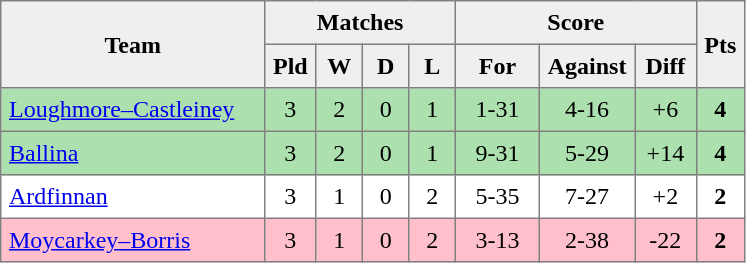<table style=border-collapse:collapse border=1 cellspacing=0 cellpadding=5>
<tr align=center bgcolor=#efefef>
<th rowspan=2 width=165>Team</th>
<th colspan=4>Matches</th>
<th colspan=3>Score</th>
<th rowspan=2width=20>Pts</th>
</tr>
<tr align=center bgcolor=#efefef>
<th width=20>Pld</th>
<th width=20>W</th>
<th width=20>D</th>
<th width=20>L</th>
<th width=45>For</th>
<th width=45>Against</th>
<th width=30>Diff</th>
</tr>
<tr align=center style="background:#ACE1AF;">
<td style="text-align:left;"> <a href='#'>Loughmore–Castleiney</a></td>
<td>3</td>
<td>2</td>
<td>0</td>
<td>1</td>
<td>1-31</td>
<td>4-16</td>
<td>+6</td>
<td><strong>4</strong></td>
</tr>
<tr align=center style="background:#ACE1AF;">
<td style="text-align:left;"> <a href='#'>Ballina</a></td>
<td>3</td>
<td>2</td>
<td>0</td>
<td>1</td>
<td>9-31</td>
<td>5-29</td>
<td>+14</td>
<td><strong>4</strong></td>
</tr>
<tr align=center>
<td style="text-align:left;"> <a href='#'>Ardfinnan</a></td>
<td>3</td>
<td>1</td>
<td>0</td>
<td>2</td>
<td>5-35</td>
<td>7-27</td>
<td>+2</td>
<td><strong>2</strong></td>
</tr>
<tr align=center style="background:#FFC0CB;">
<td style="text-align:left;"> <a href='#'>Moycarkey–Borris</a></td>
<td>3</td>
<td>1</td>
<td>0</td>
<td>2</td>
<td>3-13</td>
<td>2-38</td>
<td>-22</td>
<td><strong>2</strong></td>
</tr>
</table>
